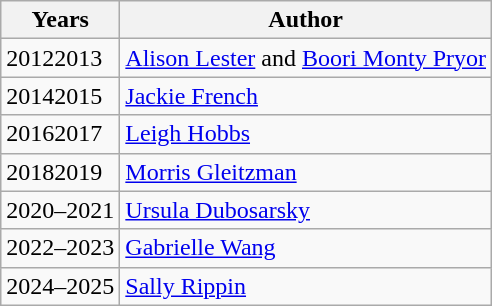<table class="wikitable">
<tr>
<th>Years</th>
<th>Author</th>
</tr>
<tr>
<td>20122013</td>
<td><a href='#'>Alison Lester</a> and <a href='#'>Boori Monty Pryor</a></td>
</tr>
<tr>
<td>20142015</td>
<td><a href='#'>Jackie French</a></td>
</tr>
<tr>
<td>20162017</td>
<td><a href='#'>Leigh Hobbs</a></td>
</tr>
<tr>
<td>20182019</td>
<td><a href='#'>Morris Gleitzman</a></td>
</tr>
<tr>
<td>2020–2021</td>
<td><a href='#'>Ursula Dubosarsky</a></td>
</tr>
<tr>
<td>2022–2023</td>
<td><a href='#'>Gabrielle Wang</a></td>
</tr>
<tr>
<td>2024–2025</td>
<td><a href='#'>Sally Rippin</a></td>
</tr>
</table>
